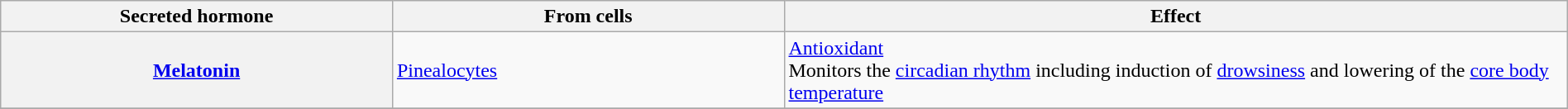<table class="wikitable" width=100%>
<tr>
<th width=25%>Secreted hormone</th>
<th width=25%>From cells</th>
<th>Effect</th>
</tr>
<tr>
<th><a href='#'>Melatonin</a></th>
<td><a href='#'>Pinealocytes</a></td>
<td><a href='#'>Antioxidant</a> <br>Monitors the <a href='#'>circadian rhythm</a> including induction of <a href='#'>drowsiness</a> and lowering of the <a href='#'>core body temperature</a></td>
</tr>
<tr>
</tr>
</table>
